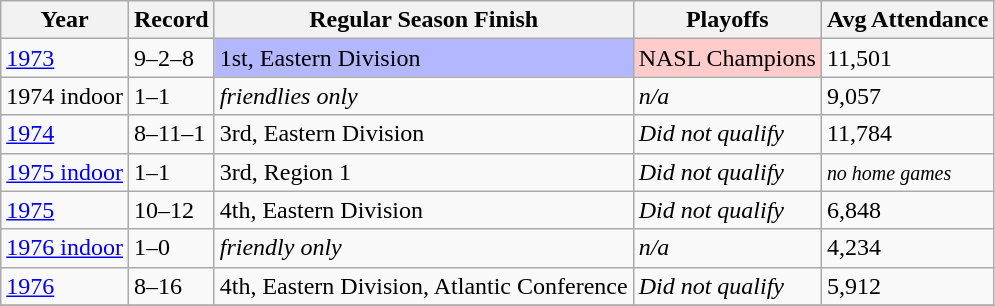<table class="wikitable">
<tr>
<th>Year</th>
<th>Record</th>
<th>Regular Season Finish</th>
<th>Playoffs</th>
<th>Avg Attendance</th>
</tr>
<tr>
<td><a href='#'>1973</a></td>
<td>9–2–8</td>
<td bgcolor="#B3B7FF">1st, Eastern Division</td>
<td bgcolor="#FFCBCB">NASL Champions</td>
<td>11,501</td>
</tr>
<tr>
<td>1974 indoor</td>
<td>1–1</td>
<td><em>friendlies only</em></td>
<td><em>n/a</em></td>
<td>9,057</td>
</tr>
<tr>
<td><a href='#'>1974</a></td>
<td>8–11–1</td>
<td>3rd, Eastern Division</td>
<td><em>Did not qualify</em></td>
<td>11,784</td>
</tr>
<tr>
<td><a href='#'>1975 indoor</a></td>
<td>1–1</td>
<td>3rd, Region 1</td>
<td><em>Did not qualify</em></td>
<td><em><small>no home games</small></em></td>
</tr>
<tr>
<td><a href='#'>1975</a></td>
<td>10–12</td>
<td>4th, Eastern Division</td>
<td><em>Did not qualify</em></td>
<td>6,848</td>
</tr>
<tr>
<td><a href='#'>1976 indoor</a></td>
<td>1–0</td>
<td><em>friendly only</em></td>
<td><em>n/a</em></td>
<td>4,234</td>
</tr>
<tr>
<td><a href='#'>1976</a></td>
<td>8–16</td>
<td>4th, Eastern Division, Atlantic Conference</td>
<td><em>Did not qualify</em></td>
<td>5,912</td>
</tr>
<tr>
</tr>
</table>
